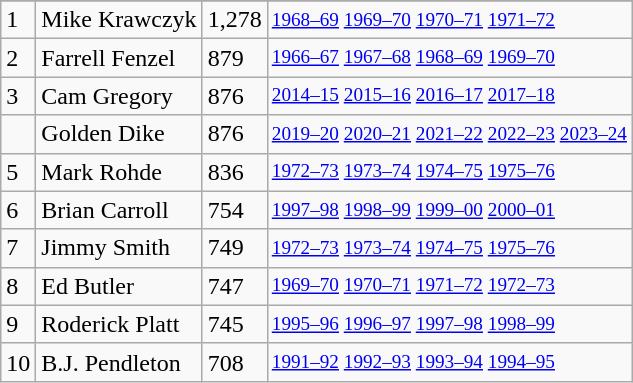<table class="wikitable">
<tr>
</tr>
<tr>
<td>1</td>
<td>Mike Krawczyk</td>
<td>1,278</td>
<td style="font-size:80%;"><a href='#'>1968–69</a> <a href='#'>1969–70</a> <a href='#'>1970–71</a> <a href='#'>1971–72</a></td>
</tr>
<tr>
<td>2</td>
<td>Farrell Fenzel</td>
<td>879</td>
<td style="font-size:80%;"><a href='#'>1966–67</a> <a href='#'>1967–68</a> <a href='#'>1968–69</a> <a href='#'>1969–70</a></td>
</tr>
<tr>
<td>3</td>
<td>Cam Gregory</td>
<td>876</td>
<td style="font-size:80%;"><a href='#'>2014–15</a> <a href='#'>2015–16</a> <a href='#'>2016–17</a> <a href='#'>2017–18</a></td>
</tr>
<tr>
<td></td>
<td>Golden Dike</td>
<td>876</td>
<td style="font-size:80%;"><a href='#'>2019–20</a> <a href='#'>2020–21</a> <a href='#'>2021–22</a> <a href='#'>2022–23</a> <a href='#'>2023–24</a></td>
</tr>
<tr>
<td>5</td>
<td>Mark Rohde</td>
<td>836</td>
<td style="font-size:80%;"><a href='#'>1972–73</a> <a href='#'>1973–74</a> <a href='#'>1974–75</a> <a href='#'>1975–76</a></td>
</tr>
<tr>
<td>6</td>
<td>Brian Carroll</td>
<td>754</td>
<td style="font-size:80%;"><a href='#'>1997–98</a> <a href='#'>1998–99</a> <a href='#'>1999–00</a> <a href='#'>2000–01</a></td>
</tr>
<tr>
<td>7</td>
<td>Jimmy Smith</td>
<td>749</td>
<td style="font-size:80%;"><a href='#'>1972–73</a> <a href='#'>1973–74</a> <a href='#'>1974–75</a> <a href='#'>1975–76</a></td>
</tr>
<tr>
<td>8</td>
<td>Ed Butler</td>
<td>747</td>
<td style="font-size:80%;"><a href='#'>1969–70</a> <a href='#'>1970–71</a> <a href='#'>1971–72</a> <a href='#'>1972–73</a></td>
</tr>
<tr>
<td>9</td>
<td>Roderick Platt</td>
<td>745</td>
<td style="font-size:80%;"><a href='#'>1995–96</a> <a href='#'>1996–97</a> <a href='#'>1997–98</a> <a href='#'>1998–99</a></td>
</tr>
<tr>
<td>10</td>
<td>B.J. Pendleton</td>
<td>708</td>
<td style="font-size:80%;"><a href='#'>1991–92</a> <a href='#'>1992–93</a> <a href='#'>1993–94</a> <a href='#'>1994–95</a></td>
</tr>
</table>
